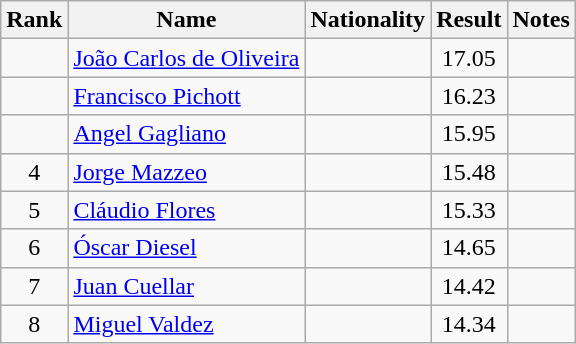<table class="wikitable sortable" style="text-align:center">
<tr>
<th>Rank</th>
<th>Name</th>
<th>Nationality</th>
<th>Result</th>
<th>Notes</th>
</tr>
<tr>
<td></td>
<td align=left><a href='#'>João Carlos de Oliveira</a></td>
<td align=left></td>
<td>17.05</td>
<td></td>
</tr>
<tr>
<td></td>
<td align=left><a href='#'>Francisco Pichott</a></td>
<td align=left></td>
<td>16.23</td>
<td></td>
</tr>
<tr>
<td></td>
<td align=left><a href='#'>Angel Gagliano</a></td>
<td align=left></td>
<td>15.95</td>
<td></td>
</tr>
<tr>
<td>4</td>
<td align=left><a href='#'>Jorge Mazzeo</a></td>
<td align=left></td>
<td>15.48</td>
<td></td>
</tr>
<tr>
<td>5</td>
<td align=left><a href='#'>Cláudio Flores</a></td>
<td align=left></td>
<td>15.33</td>
<td></td>
</tr>
<tr>
<td>6</td>
<td align=left><a href='#'>Óscar Diesel</a></td>
<td align=left></td>
<td>14.65</td>
<td></td>
</tr>
<tr>
<td>7</td>
<td align=left><a href='#'>Juan Cuellar</a></td>
<td align=left></td>
<td>14.42</td>
<td></td>
</tr>
<tr>
<td>8</td>
<td align=left><a href='#'>Miguel Valdez</a></td>
<td align=left></td>
<td>14.34</td>
<td></td>
</tr>
</table>
